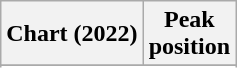<table class="wikitable sortable plainrowheaders" style="text-align:center">
<tr>
<th scope="col">Chart (2022)</th>
<th scope="col">Peak<br>position</th>
</tr>
<tr>
</tr>
<tr>
</tr>
<tr>
</tr>
<tr>
</tr>
</table>
